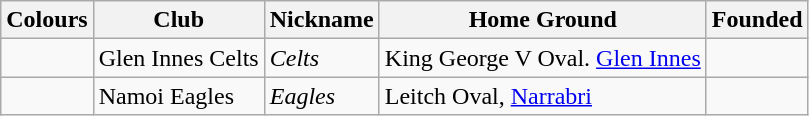<table class="wikitable sortable">
<tr>
<th>Colours</th>
<th>Club</th>
<th>Nickname</th>
<th>Home Ground</th>
<th>Founded</th>
</tr>
<tr>
<td></td>
<td>Glen Innes Celts</td>
<td><em>Celts</em></td>
<td>King George V Oval. <a href='#'>Glen Innes</a></td>
<td></td>
</tr>
<tr>
<td></td>
<td>Namoi Eagles</td>
<td><em>Eagles</em></td>
<td>Leitch Oval, <a href='#'>Narrabri</a></td>
<td></td>
</tr>
</table>
